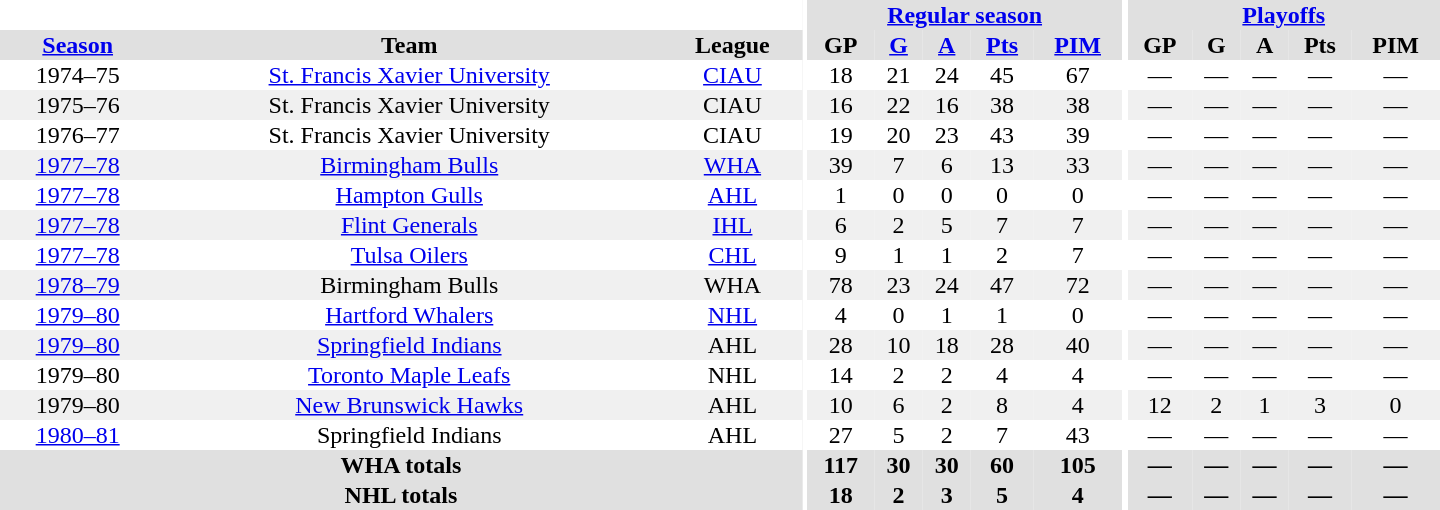<table border="0" cellpadding="1" cellspacing="0" style="text-align:center; width:60em">
<tr bgcolor="#e0e0e0">
<th colspan="3" bgcolor="#ffffff"></th>
<th rowspan="100" bgcolor="#ffffff"></th>
<th colspan="5"><a href='#'>Regular season</a></th>
<th rowspan="100" bgcolor="#ffffff"></th>
<th colspan="5"><a href='#'>Playoffs</a></th>
</tr>
<tr bgcolor="#e0e0e0">
<th><a href='#'>Season</a></th>
<th>Team</th>
<th>League</th>
<th>GP</th>
<th><a href='#'>G</a></th>
<th><a href='#'>A</a></th>
<th><a href='#'>Pts</a></th>
<th><a href='#'>PIM</a></th>
<th>GP</th>
<th>G</th>
<th>A</th>
<th>Pts</th>
<th>PIM</th>
</tr>
<tr>
<td>1974–75</td>
<td><a href='#'>St. Francis Xavier University</a></td>
<td><a href='#'>CIAU</a></td>
<td>18</td>
<td>21</td>
<td>24</td>
<td>45</td>
<td>67</td>
<td>—</td>
<td>—</td>
<td>—</td>
<td>—</td>
<td>—</td>
</tr>
<tr bgcolor="#f0f0f0">
<td>1975–76</td>
<td>St. Francis Xavier University</td>
<td>CIAU</td>
<td>16</td>
<td>22</td>
<td>16</td>
<td>38</td>
<td>38</td>
<td>—</td>
<td>—</td>
<td>—</td>
<td>—</td>
<td>—</td>
</tr>
<tr>
<td>1976–77</td>
<td>St. Francis Xavier University</td>
<td>CIAU</td>
<td>19</td>
<td>20</td>
<td>23</td>
<td>43</td>
<td>39</td>
<td>—</td>
<td>—</td>
<td>—</td>
<td>—</td>
<td>—</td>
</tr>
<tr bgcolor="#f0f0f0">
<td><a href='#'>1977–78</a></td>
<td><a href='#'>Birmingham Bulls</a></td>
<td><a href='#'>WHA</a></td>
<td>39</td>
<td>7</td>
<td>6</td>
<td>13</td>
<td>33</td>
<td>—</td>
<td>—</td>
<td>—</td>
<td>—</td>
<td>—</td>
</tr>
<tr>
<td><a href='#'>1977–78</a></td>
<td><a href='#'>Hampton Gulls</a></td>
<td><a href='#'>AHL</a></td>
<td>1</td>
<td>0</td>
<td>0</td>
<td>0</td>
<td>0</td>
<td>—</td>
<td>—</td>
<td>—</td>
<td>—</td>
<td>—</td>
</tr>
<tr bgcolor="#f0f0f0">
<td><a href='#'>1977–78</a></td>
<td><a href='#'>Flint Generals</a></td>
<td><a href='#'>IHL</a></td>
<td>6</td>
<td>2</td>
<td>5</td>
<td>7</td>
<td>7</td>
<td>—</td>
<td>—</td>
<td>—</td>
<td>—</td>
<td>—</td>
</tr>
<tr>
<td><a href='#'>1977–78</a></td>
<td><a href='#'>Tulsa Oilers</a></td>
<td><a href='#'>CHL</a></td>
<td>9</td>
<td>1</td>
<td>1</td>
<td>2</td>
<td>7</td>
<td>—</td>
<td>—</td>
<td>—</td>
<td>—</td>
<td>—</td>
</tr>
<tr bgcolor="#f0f0f0">
<td><a href='#'>1978–79</a></td>
<td>Birmingham Bulls</td>
<td>WHA</td>
<td>78</td>
<td>23</td>
<td>24</td>
<td>47</td>
<td>72</td>
<td>—</td>
<td>—</td>
<td>—</td>
<td>—</td>
<td>—</td>
</tr>
<tr>
<td><a href='#'>1979–80</a></td>
<td><a href='#'>Hartford Whalers</a></td>
<td><a href='#'>NHL</a></td>
<td>4</td>
<td>0</td>
<td>1</td>
<td>1</td>
<td>0</td>
<td>—</td>
<td>—</td>
<td>—</td>
<td>—</td>
<td>—</td>
</tr>
<tr bgcolor="#f0f0f0">
<td><a href='#'>1979–80</a></td>
<td><a href='#'>Springfield Indians</a></td>
<td>AHL</td>
<td>28</td>
<td>10</td>
<td>18</td>
<td>28</td>
<td>40</td>
<td>—</td>
<td>—</td>
<td>—</td>
<td>—</td>
<td>—</td>
</tr>
<tr>
<td>1979–80</td>
<td><a href='#'>Toronto Maple Leafs</a></td>
<td>NHL</td>
<td>14</td>
<td>2</td>
<td>2</td>
<td>4</td>
<td>4</td>
<td>—</td>
<td>—</td>
<td>—</td>
<td>—</td>
<td>—</td>
</tr>
<tr bgcolor="#f0f0f0">
<td>1979–80</td>
<td><a href='#'>New Brunswick Hawks</a></td>
<td>AHL</td>
<td>10</td>
<td>6</td>
<td>2</td>
<td>8</td>
<td>4</td>
<td>12</td>
<td>2</td>
<td>1</td>
<td>3</td>
<td>0</td>
</tr>
<tr>
<td><a href='#'>1980–81</a></td>
<td>Springfield Indians</td>
<td>AHL</td>
<td>27</td>
<td>5</td>
<td>2</td>
<td>7</td>
<td>43</td>
<td>—</td>
<td>—</td>
<td>—</td>
<td>—</td>
<td>—</td>
</tr>
<tr bgcolor="#e0e0e0">
<th colspan="3">WHA totals</th>
<th>117</th>
<th>30</th>
<th>30</th>
<th>60</th>
<th>105</th>
<th>—</th>
<th>—</th>
<th>—</th>
<th>—</th>
<th>—</th>
</tr>
<tr bgcolor="#e0e0e0">
<th colspan="3">NHL totals</th>
<th>18</th>
<th>2</th>
<th>3</th>
<th>5</th>
<th>4</th>
<th>—</th>
<th>—</th>
<th>—</th>
<th>—</th>
<th>—</th>
</tr>
</table>
